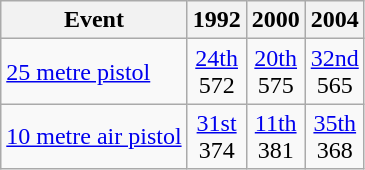<table class="wikitable" style="text-align: center">
<tr>
<th>Event</th>
<th>1992</th>
<th>2000</th>
<th>2004</th>
</tr>
<tr>
<td align=left><a href='#'>25 metre pistol</a></td>
<td><a href='#'>24th</a><br>572</td>
<td><a href='#'>20th</a><br>575</td>
<td><a href='#'>32nd</a><br>565</td>
</tr>
<tr>
<td align=left><a href='#'>10 metre air pistol</a></td>
<td><a href='#'>31st</a><br>374</td>
<td><a href='#'>11th</a><br>381</td>
<td><a href='#'>35th</a><br>368</td>
</tr>
</table>
